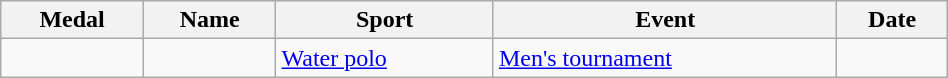<table class="wikitable sortable" style="font-size:100%; width:50%;">
<tr>
<th>Medal</th>
<th>Name</th>
<th>Sport</th>
<th>Event</th>
<th>Date</th>
</tr>
<tr>
<td></td>
<td><br></td>
<td><a href='#'>Water polo</a></td>
<td><a href='#'>Men's tournament</a></td>
<td></td>
</tr>
</table>
